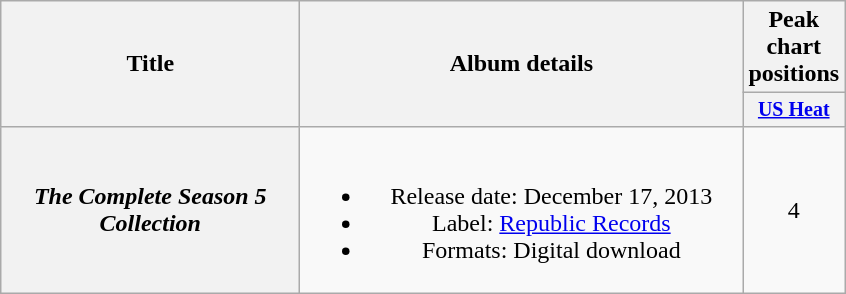<table class="wikitable plainrowheaders" style="text-align:center;">
<tr>
<th rowspan="2" style="width:12em;">Title</th>
<th rowspan="2" style="width:18em;">Album details</th>
<th colspan="1">Peak chart<br>positions</th>
</tr>
<tr style="font-size:smaller;">
<th style="width:45px;"><a href='#'>US Heat</a><br></th>
</tr>
<tr>
<th scope="row"><em>The Complete Season 5 Collection</em></th>
<td><br><ul><li>Release date: December 17, 2013</li><li>Label: <a href='#'>Republic Records</a></li><li>Formats: Digital download</li></ul></td>
<td>4</td>
</tr>
</table>
